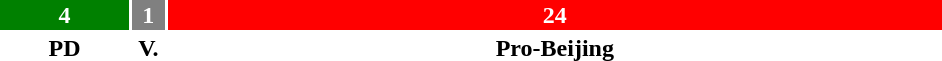<table style="width:50%; text-align:center;">
<tr style="color:white;">
<td style="background:green; width:13.79%;"><strong>4</strong></td>
<td style="background:gray; width:3.48%;"><strong>1</strong></td>
<td style="background:red; width:82.76%;"><strong>24</strong></td>
</tr>
<tr>
<td><span><strong>PD</strong></span></td>
<td><span><strong>V.</strong></span></td>
<td><span><strong>Pro-Beijing</strong></span></td>
</tr>
</table>
